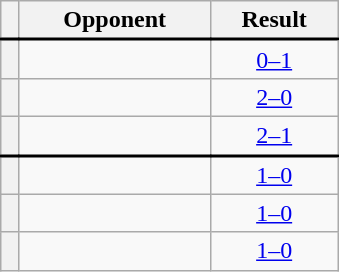<table class="wikitable plainrowheaders" style="text-align:center;margin-left:1em;float:right;clear:right;min-width:226px">
<tr>
<th scope="col"></th>
<th scope="col">Opponent</th>
<th scope="col">Result</th>
</tr>
<tr style="border-top:2px solid black">
<th scope="row" style="text-align:center"></th>
<td align="left"></td>
<td><a href='#'>0–1</a></td>
</tr>
<tr>
<th scope="row" style="text-align:center"></th>
<td align="left"></td>
<td><a href='#'>2–0</a></td>
</tr>
<tr>
<th scope="row" style="text-align:center"></th>
<td align="left"></td>
<td><a href='#'>2–1</a></td>
</tr>
<tr style="border-top:2px solid black">
<th scope="row" style="text-align:center"></th>
<td align="left"></td>
<td><a href='#'>1–0</a></td>
</tr>
<tr>
<th scope="row" style="text-align:center"></th>
<td align="left"></td>
<td><a href='#'>1–0</a></td>
</tr>
<tr>
<th scope="row" style="text-align:center"></th>
<td align="left"></td>
<td><a href='#'>1–0</a></td>
</tr>
</table>
